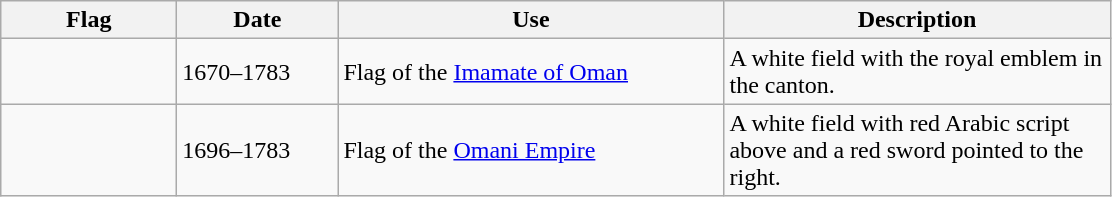<table class="wikitable">
<tr>
<th style="width:110px;">Flag</th>
<th style="width:100px;">Date</th>
<th style="width:250px;">Use</th>
<th style="width:250px;">Description</th>
</tr>
<tr>
<td></td>
<td>1670–1783</td>
<td>Flag of the <a href='#'>Imamate of Oman</a></td>
<td>A white field with the royal emblem in the canton.</td>
</tr>
<tr>
<td></td>
<td>1696–1783</td>
<td>Flag of the <a href='#'>Omani Empire</a></td>
<td>A white field with red Arabic script above and a red sword pointed to the right.</td>
</tr>
</table>
